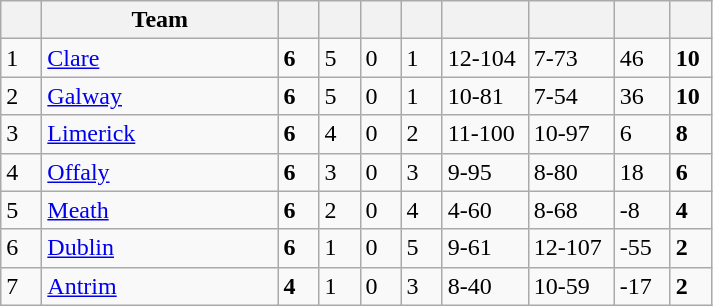<table class="wikitable" style="text-align: centre;">
<tr>
<th width=20></th>
<th width=150>Team</th>
<th width=20></th>
<th width=20></th>
<th width=20></th>
<th width=20></th>
<th width=50></th>
<th width=50></th>
<th width=30></th>
<th width=20></th>
</tr>
<tr>
<td>1</td>
<td align=left><a href='#'>Clare</a></td>
<td><strong>6</strong></td>
<td>5</td>
<td>0</td>
<td>1</td>
<td>12-104</td>
<td>7-73</td>
<td>46</td>
<td><strong>10</strong></td>
</tr>
<tr>
<td>2</td>
<td align=left><a href='#'>Galway</a></td>
<td><strong>6</strong></td>
<td>5</td>
<td>0</td>
<td>1</td>
<td>10-81</td>
<td>7-54</td>
<td>36</td>
<td><strong>10</strong></td>
</tr>
<tr>
<td>3</td>
<td align=left><a href='#'>Limerick</a></td>
<td><strong>6</strong></td>
<td>4</td>
<td>0</td>
<td>2</td>
<td>11-100</td>
<td>10-97</td>
<td>6</td>
<td><strong>8</strong></td>
</tr>
<tr>
<td>4</td>
<td align=left><a href='#'>Offaly</a></td>
<td><strong>6</strong></td>
<td>3</td>
<td>0</td>
<td>3</td>
<td>9-95</td>
<td>8-80</td>
<td>18</td>
<td><strong>6</strong></td>
</tr>
<tr>
<td>5</td>
<td align=left><a href='#'>Meath</a></td>
<td><strong>6</strong></td>
<td>2</td>
<td>0</td>
<td>4</td>
<td>4-60</td>
<td>8-68</td>
<td>-8</td>
<td><strong>4</strong></td>
</tr>
<tr>
<td>6</td>
<td align=left><a href='#'>Dublin</a></td>
<td><strong>6</strong></td>
<td>1</td>
<td>0</td>
<td>5</td>
<td>9-61</td>
<td>12-107</td>
<td>-55</td>
<td><strong>2</strong></td>
</tr>
<tr>
<td>7</td>
<td align=left><a href='#'>Antrim</a></td>
<td><strong>4</strong></td>
<td>1</td>
<td>0</td>
<td>3</td>
<td>8-40</td>
<td>10-59</td>
<td>-17</td>
<td><strong>2</strong></td>
</tr>
</table>
